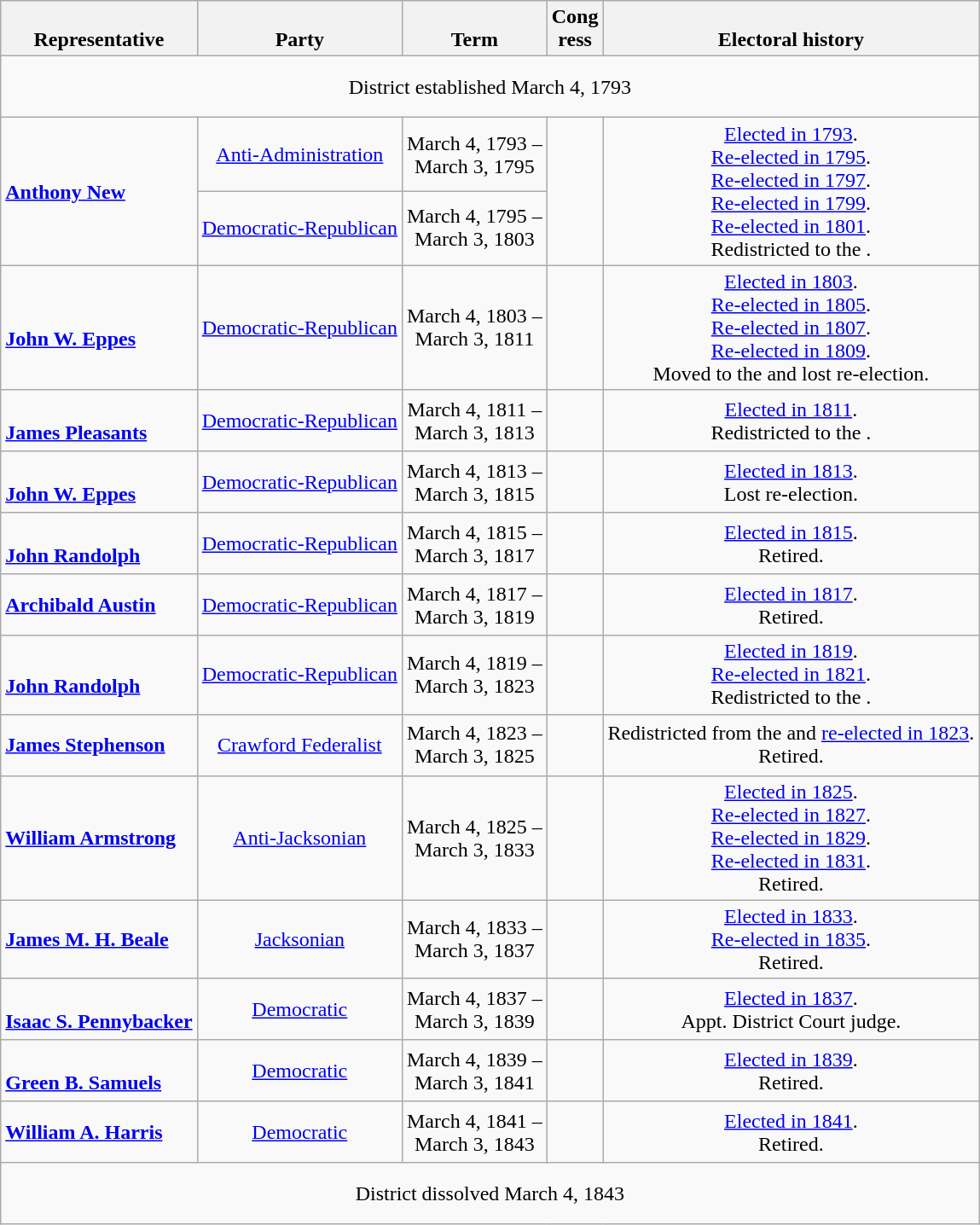<table class=wikitable style="text-align:center">
<tr valign=bottom>
<th>Representative</th>
<th>Party</th>
<th>Term</th>
<th>Cong<br>ress</th>
<th>Electoral history</th>
</tr>
<tr style="height:3em">
<td colspan=5>District established March 4, 1793</td>
</tr>
<tr style="height:3em">
<td rowspan=2 align=left><strong><a href='#'>Anthony New</a></strong><br></td>
<td><a href='#'>Anti-Administration</a></td>
<td nowrap>March 4, 1793 –<br>March 3, 1795</td>
<td rowspan=2></td>
<td rowspan=2><a href='#'>Elected in 1793</a>.<br><a href='#'>Re-elected in 1795</a>.<br><a href='#'>Re-elected in 1797</a>.<br><a href='#'>Re-elected in 1799</a>.<br><a href='#'>Re-elected in 1801</a>.<br>Redistricted to the .</td>
</tr>
<tr style="height:3em">
<td><a href='#'>Democratic-Republican</a></td>
<td nowrap>March 4, 1795 –<br>March 3, 1803</td>
</tr>
<tr style="height:3em">
<td align=left><br><strong><a href='#'>John W. Eppes</a></strong><br></td>
<td><a href='#'>Democratic-Republican</a></td>
<td nowrap>March 4, 1803 –<br>March 3, 1811</td>
<td></td>
<td><a href='#'>Elected in 1803</a>.<br><a href='#'>Re-elected in 1805</a>.<br><a href='#'>Re-elected in 1807</a>.<br><a href='#'>Re-elected in 1809</a>.<br>Moved to the  and lost re-election.</td>
</tr>
<tr style="height:3em">
<td align=left><br><strong><a href='#'>James Pleasants</a></strong><br></td>
<td><a href='#'>Democratic-Republican</a></td>
<td nowrap>March 4, 1811 –<br>March 3, 1813</td>
<td></td>
<td><a href='#'>Elected in 1811</a>.<br>Redistricted to the .</td>
</tr>
<tr style="height:3em">
<td align=left><br><strong><a href='#'>John W. Eppes</a></strong><br></td>
<td><a href='#'>Democratic-Republican</a></td>
<td nowrap>March 4, 1813 –<br>March 3, 1815</td>
<td></td>
<td><a href='#'>Elected in 1813</a>.<br>Lost re-election.</td>
</tr>
<tr style="height:3em">
<td align=left><br><strong><a href='#'>John Randolph</a></strong><br></td>
<td><a href='#'>Democratic-Republican</a></td>
<td nowrap>March 4, 1815 –<br>March 3, 1817</td>
<td></td>
<td><a href='#'>Elected in 1815</a>.<br>Retired.</td>
</tr>
<tr style="height:3em">
<td align=left><strong><a href='#'>Archibald Austin</a></strong><br></td>
<td><a href='#'>Democratic-Republican</a></td>
<td nowrap>March 4, 1817 –<br>March 3, 1819</td>
<td></td>
<td><a href='#'>Elected in 1817</a>.<br>Retired.</td>
</tr>
<tr style="height:3em">
<td align=left><br><strong><a href='#'>John Randolph</a></strong><br></td>
<td><a href='#'>Democratic-Republican</a></td>
<td nowrap>March 4, 1819 –<br>March 3, 1823</td>
<td></td>
<td><a href='#'>Elected in 1819</a>.<br><a href='#'>Re-elected in 1821</a>.<br>Redistricted to the .</td>
</tr>
<tr style="height:3em">
<td align=left><strong><a href='#'>James Stephenson</a></strong><br></td>
<td><a href='#'>Crawford Federalist</a></td>
<td nowrap>March 4, 1823 –<br>March 3, 1825</td>
<td></td>
<td>Redistricted from the  and <a href='#'>re-elected in 1823</a>.<br>Retired.</td>
</tr>
<tr style="height:3em">
<td align=left><strong><a href='#'>William Armstrong</a></strong><br></td>
<td><a href='#'>Anti-Jacksonian</a></td>
<td nowrap>March 4, 1825 –<br>March 3, 1833</td>
<td></td>
<td><a href='#'>Elected in 1825</a>.<br><a href='#'>Re-elected in 1827</a>.<br><a href='#'>Re-elected in 1829</a>.<br><a href='#'>Re-elected in 1831</a>.<br>Retired.</td>
</tr>
<tr style="height:3em">
<td align=left><strong><a href='#'>James M. H. Beale</a></strong><br></td>
<td><a href='#'>Jacksonian</a></td>
<td nowrap>March 4, 1833 –<br>March 3, 1837</td>
<td></td>
<td><a href='#'>Elected in 1833</a>.<br><a href='#'>Re-elected in 1835</a>.<br>Retired.</td>
</tr>
<tr style="height:3em">
<td align=left><br><strong><a href='#'>Isaac S. Pennybacker</a></strong><br></td>
<td><a href='#'>Democratic</a></td>
<td nowrap>March 4, 1837 –<br>March 3, 1839</td>
<td></td>
<td><a href='#'>Elected in 1837</a>.<br>Appt. District Court judge.</td>
</tr>
<tr style="height:3em">
<td align=left><br><strong><a href='#'>Green B. Samuels</a></strong><br></td>
<td><a href='#'>Democratic</a></td>
<td nowrap>March 4, 1839 –<br>March 3, 1841</td>
<td></td>
<td><a href='#'>Elected in 1839</a>.<br>Retired.</td>
</tr>
<tr style="height:3em">
<td align=left><strong><a href='#'>William A. Harris</a></strong><br></td>
<td><a href='#'>Democratic</a></td>
<td nowrap>March 4, 1841 –<br>March 3, 1843</td>
<td></td>
<td><a href='#'>Elected in 1841</a>.<br>Retired.</td>
</tr>
<tr style="height:3em">
<td colspan=5>District dissolved March 4, 1843</td>
</tr>
</table>
